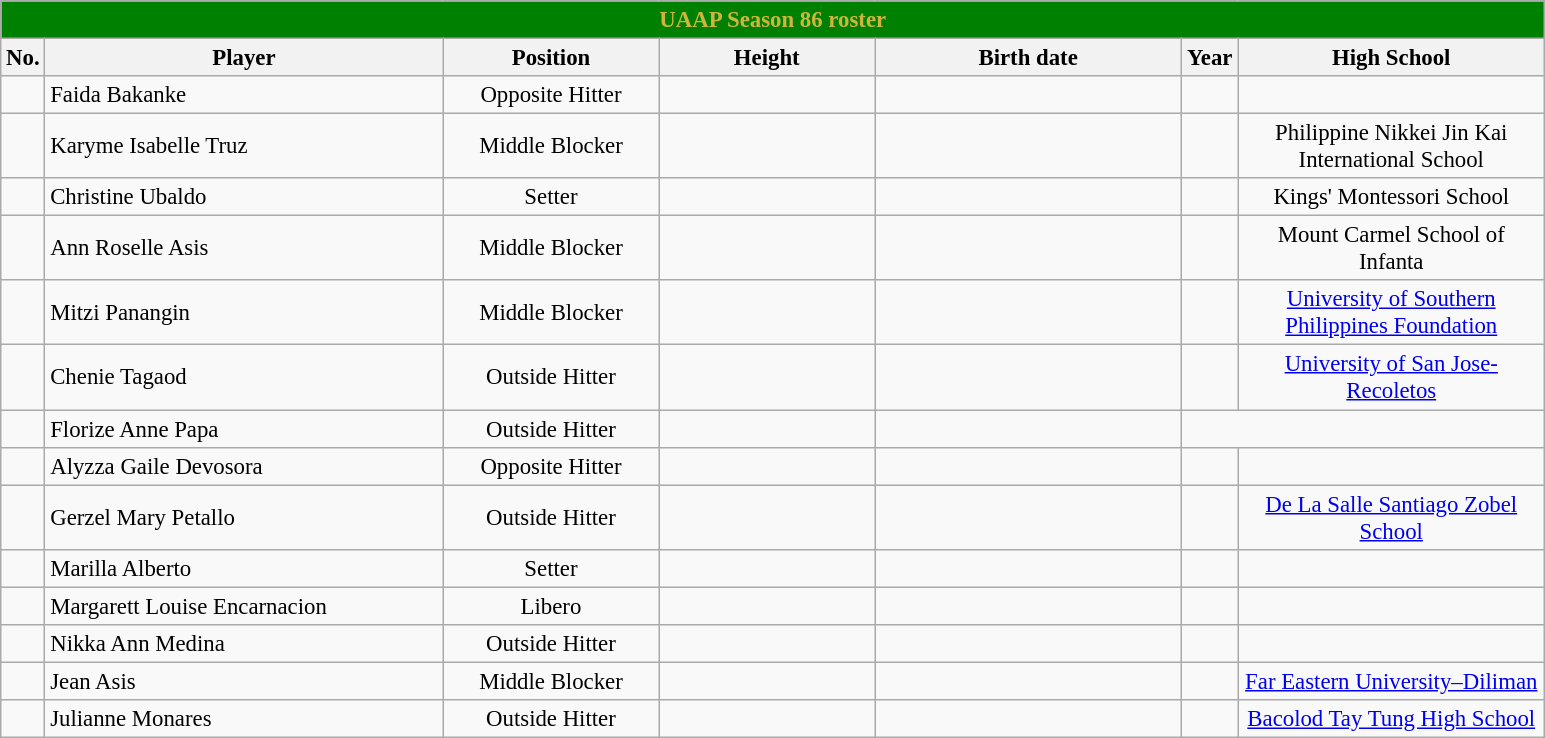<table class="wikitable sortable" style="font-size:95%; text-align:left;">
<tr>
<th colspan="7" style= "background: green; color: #CFB53B; text-align: center"><strong>UAAP Season 86 roster</strong></th>
</tr>
<tr style="background:#FFFFFF;">
<th style= "align=center; width:1em;">No.</th>
<th style= "align=center;width:17em;">Player</th>
<th style= "align=center; width:9em;">Position</th>
<th style= "align=center; width:9em;">Height</th>
<th style= "align=center; width:13em;">Birth date</th>
<th style= "align=center; width:1em;">Year</th>
<th style= "align=center; width:13em;">High School</th>
</tr>
<tr align=center>
<td></td>
<td align=left>Faida Bakanke</td>
<td>Opposite Hitter</td>
<td></td>
<td align=right></td>
<td></td>
<td></td>
</tr>
<tr align=center>
<td></td>
<td align=left>Karyme Isabelle Truz</td>
<td>Middle Blocker</td>
<td></td>
<td></td>
<td></td>
<td>Philippine Nikkei Jin Kai International School</td>
</tr>
<tr align=center>
<td></td>
<td align=left>Christine Ubaldo</td>
<td>Setter</td>
<td></td>
<td align=right></td>
<td></td>
<td>Kings' Montessori School</td>
</tr>
<tr align=center>
<td></td>
<td align=left>Ann Roselle Asis</td>
<td>Middle Blocker</td>
<td></td>
<td align=right></td>
<td></td>
<td>Mount Carmel School of Infanta</td>
</tr>
<tr align=center>
<td></td>
<td align=left>Mitzi Panangin</td>
<td>Middle Blocker</td>
<td></td>
<td align=right></td>
<td></td>
<td><a href='#'>University of Southern Philippines Foundation</a></td>
</tr>
<tr align=center>
<td></td>
<td align=left>Chenie Tagaod</td>
<td>Outside Hitter</td>
<td></td>
<td align=right></td>
<td></td>
<td><a href='#'>University of San Jose-Recoletos</a></td>
</tr>
<tr align=center>
<td></td>
<td align=left>Florize Anne Papa</td>
<td>Outside Hitter</td>
<td align=right></td>
<td></td>
</tr>
<tr align=center>
<td></td>
<td align=left>Alyzza Gaile Devosora</td>
<td>Opposite Hitter</td>
<td></td>
<td></td>
<td></td>
<td></td>
</tr>
<tr align=center>
<td></td>
<td align=left>Gerzel Mary Petallo</td>
<td>Outside Hitter</td>
<td></td>
<td align=right></td>
<td></td>
<td><a href='#'>De La Salle Santiago Zobel School</a></td>
</tr>
<tr align=center>
<td></td>
<td align=left>Marilla Alberto</td>
<td>Setter</td>
<td></td>
<td></td>
<td></td>
<td></td>
</tr>
<tr align=center>
<td></td>
<td align=left>Margarett Louise Encarnacion</td>
<td>Libero</td>
<td></td>
<td></td>
<td></td>
<td></td>
</tr>
<tr align=center>
<td></td>
<td align=left>Nikka Ann Medina</td>
<td>Outside Hitter</td>
<td></td>
<td></td>
<td></td>
<td></td>
</tr>
<tr align=center>
<td></td>
<td align=left>Jean Asis</td>
<td>Middle Blocker</td>
<td></td>
<td align=right></td>
<td></td>
<td><a href='#'>Far Eastern University–Diliman</a></td>
</tr>
<tr align=center>
<td></td>
<td align=left>Julianne Monares</td>
<td>Outside Hitter</td>
<td></td>
<td></td>
<td></td>
<td><a href='#'>Bacolod Tay Tung High School</a></td>
</tr>
</table>
